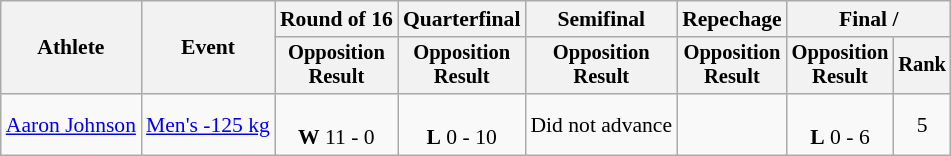<table class="wikitable" style="font-size:90%;">
<tr>
<th rowspan=2>Athlete</th>
<th rowspan=2>Event</th>
<th>Round of 16</th>
<th>Quarterfinal</th>
<th>Semifinal</th>
<th>Repechage</th>
<th colspan=2>Final / </th>
</tr>
<tr style="font-size: 95%">
<th>Opposition<br>Result</th>
<th>Opposition<br>Result</th>
<th>Opposition<br>Result</th>
<th>Opposition<br>Result</th>
<th>Opposition<br>Result</th>
<th>Rank</th>
</tr>
<tr align=center>
<td align=left><a href='#'>Aaron Johnson</a></td>
<td align=left><a href='#'>Men's -125 kg</a></td>
<td><br><strong>W</strong> 11 - 0</td>
<td><br><strong>L</strong> 0 - 10</td>
<td>Did not advance</td>
<td></td>
<td><br><strong>L</strong> 0 - 6</td>
<td>5</td>
</tr>
</table>
